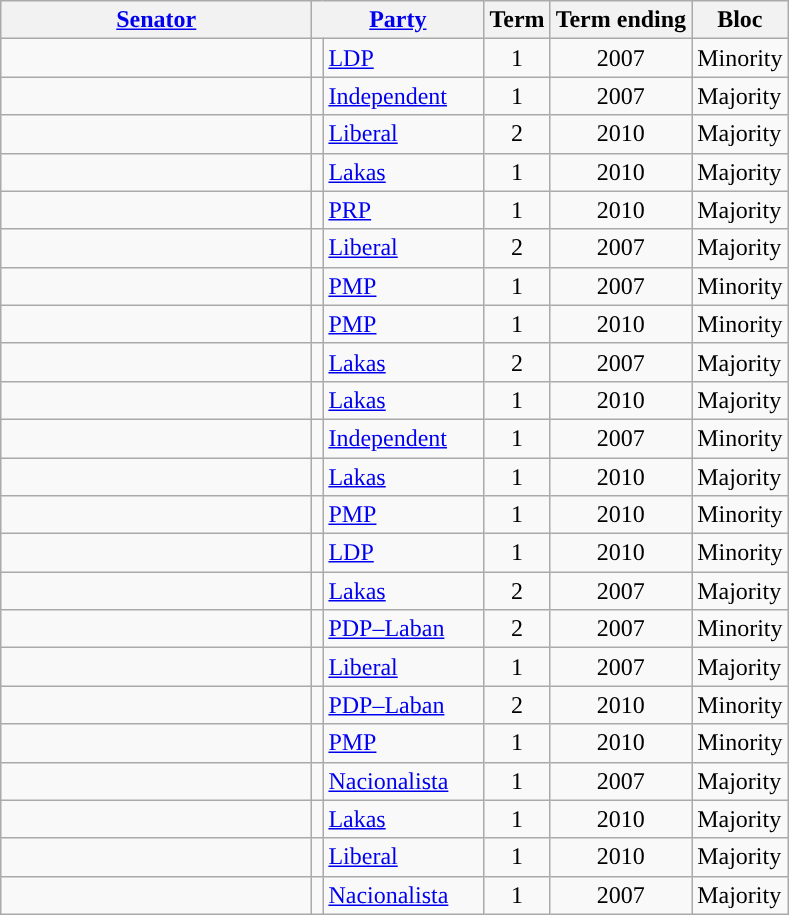<table class="wikitable sortable">
<tr>
<th width="200px"><a href='#'>Senator</a></th>
<th colspan="2"><a href='#'>Party</a></th>
<th>Term</th>
<th>Term ending</th>
<th>Bloc</th>
</tr>
<tr>
<td></td>
<td></td>
<td><a href='#'>LDP</a></td>
<td align="center">1</td>
<td align="center">2007</td>
<td>Minority</td>
</tr>
<tr>
<td></td>
<td></td>
<td><a href='#'>Independent</a></td>
<td align="center">1</td>
<td align="center">2007</td>
<td>Majority</td>
</tr>
<tr>
<td></td>
<td></td>
<td><a href='#'>Liberal</a></td>
<td align="center">2</td>
<td align="center">2010</td>
<td>Majority</td>
</tr>
<tr>
<td></td>
<td></td>
<td width="100px"><a href='#'>Lakas</a></td>
<td align="center">1</td>
<td align="center">2010</td>
<td>Majority</td>
</tr>
<tr>
<td></td>
<td></td>
<td><a href='#'>PRP</a></td>
<td align="center">1</td>
<td align="center">2010</td>
<td>Majority</td>
</tr>
<tr>
<td></td>
<td></td>
<td><a href='#'>Liberal</a></td>
<td align="center">2</td>
<td align="center">2007</td>
<td>Majority</td>
</tr>
<tr>
<td></td>
<td></td>
<td><a href='#'>PMP</a></td>
<td align="center">1</td>
<td align="center">2007</td>
<td>Minority</td>
</tr>
<tr>
<td></td>
<td></td>
<td><a href='#'>PMP</a></td>
<td align="center">1</td>
<td align="center">2010</td>
<td>Minority</td>
</tr>
<tr>
<td></td>
<td></td>
<td><a href='#'>Lakas</a></td>
<td align="center">2</td>
<td align="center">2007</td>
<td>Majority</td>
</tr>
<tr>
<td></td>
<td></td>
<td><a href='#'>Lakas</a></td>
<td align="center">1</td>
<td align="center">2010</td>
<td>Majority</td>
</tr>
<tr>
<td></td>
<td></td>
<td><a href='#'>Independent</a></td>
<td align="center">1</td>
<td align="center">2007</td>
<td>Minority</td>
</tr>
<tr>
<td></td>
<td></td>
<td><a href='#'>Lakas</a></td>
<td align="center">1</td>
<td align="center">2010</td>
<td>Majority</td>
</tr>
<tr>
<td></td>
<td></td>
<td><a href='#'>PMP</a></td>
<td align="center">1</td>
<td align="center">2010</td>
<td>Minority</td>
</tr>
<tr>
<td></td>
<td></td>
<td><a href='#'>LDP</a></td>
<td align="center">1</td>
<td align="center">2010</td>
<td>Minority</td>
</tr>
<tr>
<td></td>
<td></td>
<td><a href='#'>Lakas</a></td>
<td align="center">2</td>
<td align="center">2007</td>
<td>Majority</td>
</tr>
<tr>
<td></td>
<td></td>
<td><a href='#'>PDP–Laban</a></td>
<td align="center">2</td>
<td align="center">2007</td>
<td>Minority</td>
</tr>
<tr>
<td></td>
<td></td>
<td><a href='#'>Liberal</a></td>
<td align="center">1</td>
<td align="center">2007</td>
<td>Majority</td>
</tr>
<tr>
<td></td>
<td></td>
<td><a href='#'>PDP–Laban</a></td>
<td align="center">2</td>
<td align="center">2010</td>
<td>Minority</td>
</tr>
<tr>
<td></td>
<td></td>
<td><a href='#'>PMP</a></td>
<td align="center">1</td>
<td align="center">2010</td>
<td>Minority</td>
</tr>
<tr>
<td></td>
<td></td>
<td><a href='#'>Nacionalista</a></td>
<td align="center">1</td>
<td align="center">2007</td>
<td>Majority</td>
</tr>
<tr>
<td></td>
<td></td>
<td><a href='#'>Lakas</a></td>
<td align="center">1</td>
<td align="center">2010</td>
<td>Majority</td>
</tr>
<tr>
<td></td>
<td></td>
<td><a href='#'>Liberal</a></td>
<td align="center">1</td>
<td align="center">2010</td>
<td>Majority</td>
</tr>
<tr>
<td></td>
<td></td>
<td><a href='#'>Nacionalista</a></td>
<td align="center">1</td>
<td align="center">2007</td>
<td>Majority</td>
</tr>
</table>
